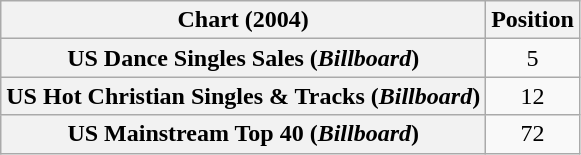<table class="wikitable sortable plainrowheaders" style="text-align:center">
<tr>
<th>Chart (2004)</th>
<th>Position</th>
</tr>
<tr>
<th scope="row">US Dance Singles Sales (<em>Billboard</em>)</th>
<td>5</td>
</tr>
<tr>
<th scope="row">US Hot Christian Singles & Tracks (<em>Billboard</em>)</th>
<td>12</td>
</tr>
<tr>
<th scope="row">US Mainstream Top 40 (<em>Billboard</em>)</th>
<td>72</td>
</tr>
</table>
